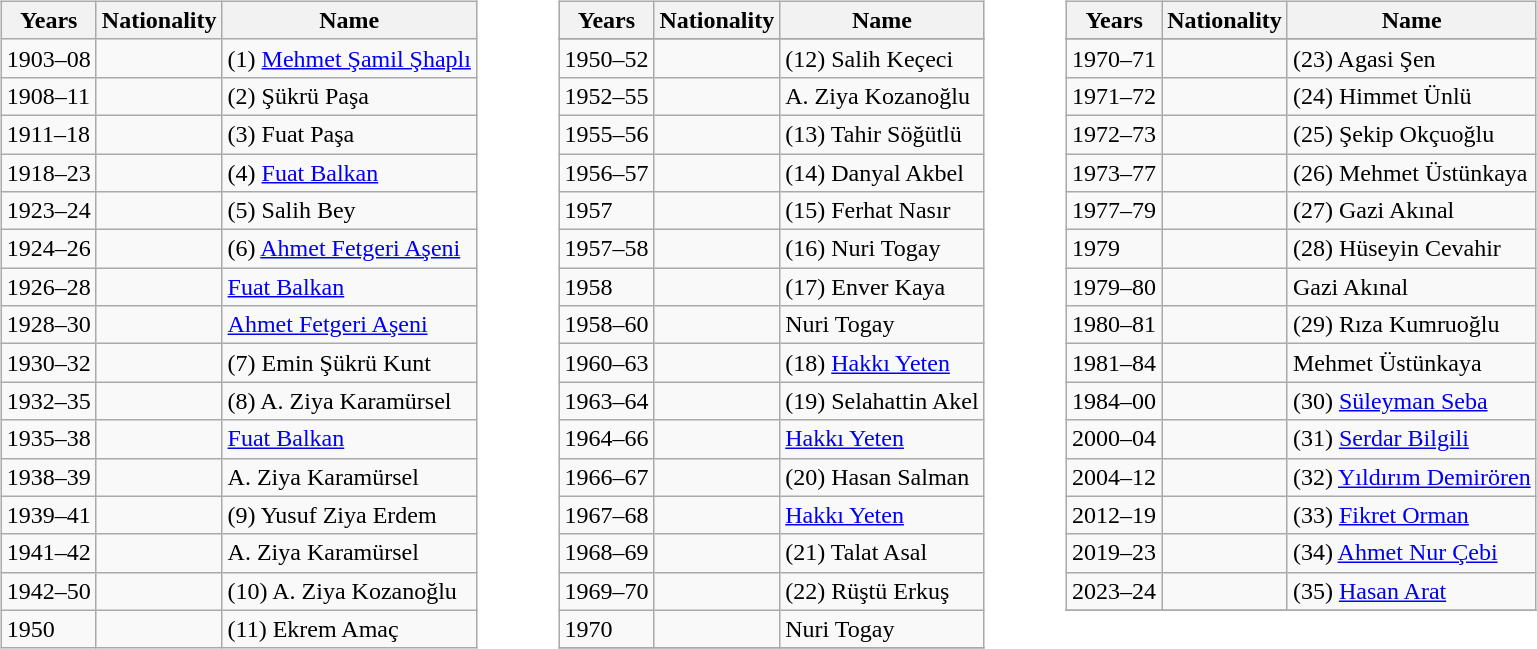<table>
<tr>
<td width="10"> </td>
<td style="vertical-align:top"><br><table class="wikitable" style="text-align: center">
<tr>
<th>Years</th>
<th>Nationality</th>
<th>Name</th>
</tr>
<tr>
<td style="text-align:left">1903–08</td>
<td></td>
<td style="text-align:left">(1) <a href='#'>Mehmet Şamil Şhaplı</a></td>
</tr>
<tr>
<td style="text-align:left">1908–11</td>
<td></td>
<td style="text-align:left">(2) Şükrü Paşa</td>
</tr>
<tr>
<td style="text-align:left">1911–18</td>
<td></td>
<td style="text-align:left">(3) Fuat Paşa</td>
</tr>
<tr>
<td style="text-align:left">1918–23</td>
<td></td>
<td style="text-align:left">(4) <a href='#'>Fuat Balkan</a></td>
</tr>
<tr>
<td style="text-align:left">1923–24</td>
<td></td>
<td style="text-align:left">(5) Salih Bey</td>
</tr>
<tr>
<td style="text-align:left">1924–26</td>
<td></td>
<td style="text-align:left">(6) <a href='#'>Ahmet Fetgeri Aşeni</a></td>
</tr>
<tr>
<td style="text-align:left">1926–28</td>
<td></td>
<td style="text-align:left"><a href='#'>Fuat Balkan</a></td>
</tr>
<tr>
<td style="text-align:left">1928–30</td>
<td></td>
<td style="text-align:left"><a href='#'>Ahmet Fetgeri Aşeni</a></td>
</tr>
<tr>
<td style="text-align:left">1930–32</td>
<td></td>
<td style="text-align:left">(7) Emin Şükrü Kunt</td>
</tr>
<tr>
<td style="text-align:left">1932–35</td>
<td></td>
<td style="text-align:left">(8) A. Ziya Karamürsel</td>
</tr>
<tr>
<td style="text-align:left">1935–38</td>
<td></td>
<td style="text-align:left"><a href='#'>Fuat Balkan</a></td>
</tr>
<tr>
<td style="text-align:left">1938–39</td>
<td></td>
<td style="text-align:left">A. Ziya Karamürsel</td>
</tr>
<tr>
<td style="text-align:left">1939–41</td>
<td></td>
<td style="text-align:left">(9) Yusuf Ziya Erdem</td>
</tr>
<tr>
<td style="text-align:left">1941–42</td>
<td></td>
<td style="text-align:left">A. Ziya Karamürsel</td>
</tr>
<tr>
<td style="text-align:left">1942–50</td>
<td></td>
<td style="text-align:left">(10) A. Ziya Kozanoğlu</td>
</tr>
<tr>
<td style="text-align:left">1950</td>
<td></td>
<td style="text-align:left">(11) Ekrem Amaç</td>
</tr>
</table>
</td>
<td width="30"> </td>
<td style="vertical-align:top"><br><table class="wikitable" style="text-align: center">
<tr>
<th>Years</th>
<th>Nationality</th>
<th>Name</th>
</tr>
<tr>
</tr>
<tr>
<td style="text-align:left">1950–52</td>
<td></td>
<td style="text-align:left">(12) Salih Keçeci</td>
</tr>
<tr>
<td style="text-align:left">1952–55</td>
<td></td>
<td style="text-align:left">A. Ziya Kozanoğlu</td>
</tr>
<tr>
<td style="text-align:left">1955–56</td>
<td></td>
<td style="text-align:left">(13) Tahir Söğütlü</td>
</tr>
<tr>
<td style="text-align:left">1956–57</td>
<td></td>
<td style="text-align:left">(14) Danyal Akbel</td>
</tr>
<tr>
<td style="text-align:left">1957</td>
<td></td>
<td style="text-align:left">(15) Ferhat Nasır</td>
</tr>
<tr>
<td style="text-align:left">1957–58</td>
<td></td>
<td style="text-align:left">(16) Nuri Togay</td>
</tr>
<tr>
<td style="text-align:left">1958</td>
<td></td>
<td style="text-align:left">(17) Enver Kaya</td>
</tr>
<tr>
<td style="text-align:left">1958–60</td>
<td></td>
<td style="text-align:left">Nuri Togay</td>
</tr>
<tr>
<td style="text-align:left">1960–63</td>
<td></td>
<td style="text-align:left">(18) <a href='#'>Hakkı Yeten</a></td>
</tr>
<tr>
<td style="text-align:left">1963–64</td>
<td></td>
<td style="text-align:left">(19) Selahattin Akel</td>
</tr>
<tr>
<td style="text-align:left">1964–66</td>
<td></td>
<td style="text-align:left"><a href='#'>Hakkı Yeten</a></td>
</tr>
<tr>
<td style="text-align:left">1966–67</td>
<td></td>
<td style="text-align:left">(20) Hasan Salman</td>
</tr>
<tr>
<td style="text-align:left">1967–68</td>
<td></td>
<td style="text-align:left"><a href='#'>Hakkı Yeten</a></td>
</tr>
<tr>
<td style="text-align:left">1968–69</td>
<td></td>
<td style="text-align:left">(21) Talat Asal</td>
</tr>
<tr>
<td style="text-align:left">1969–70</td>
<td></td>
<td style="text-align:left">(22) Rüştü Erkuş</td>
</tr>
<tr>
<td style="text-align:left">1970</td>
<td></td>
<td style="text-align:left">Nuri Togay</td>
</tr>
<tr>
</tr>
</table>
</td>
<td width="30"> </td>
<td style="vertical-align:top"><br><table class="wikitable" style="text-align: center">
<tr>
<th>Years</th>
<th>Nationality</th>
<th>Name</th>
</tr>
<tr>
</tr>
<tr>
<td style="text-align:left">1970–71</td>
<td></td>
<td style="text-align:left">(23) Agasi Şen</td>
</tr>
<tr>
<td style="text-align:left">1971–72</td>
<td></td>
<td style="text-align:left">(24) Himmet Ünlü</td>
</tr>
<tr>
<td style="text-align:left">1972–73</td>
<td></td>
<td style="text-align:left">(25) Şekip Okçuoğlu</td>
</tr>
<tr>
<td style="text-align:left">1973–77</td>
<td></td>
<td style="text-align:left">(26) Mehmet Üstünkaya</td>
</tr>
<tr>
<td style="text-align:left">1977–79</td>
<td></td>
<td style="text-align:left">(27) Gazi Akınal</td>
</tr>
<tr>
<td style="text-align:left">1979</td>
<td></td>
<td style="text-align:left">(28) Hüseyin Cevahir</td>
</tr>
<tr>
<td style="text-align:left">1979–80</td>
<td></td>
<td style="text-align:left">Gazi Akınal</td>
</tr>
<tr>
<td style="text-align:left">1980–81</td>
<td></td>
<td style="text-align:left">(29) Rıza Kumruoğlu</td>
</tr>
<tr>
<td style="text-align:left">1981–84</td>
<td></td>
<td style="text-align:left">Mehmet Üstünkaya</td>
</tr>
<tr>
<td style="text-align:left">1984–00</td>
<td></td>
<td style="text-align:left">(30) <a href='#'>Süleyman Seba</a></td>
</tr>
<tr>
<td style="text-align:left">2000–04</td>
<td></td>
<td style="text-align:left">(31) <a href='#'>Serdar Bilgili</a></td>
</tr>
<tr>
<td style="text-align:left">2004–12</td>
<td></td>
<td style="text-align:left">(32) <a href='#'>Yıldırım Demirören</a></td>
</tr>
<tr>
<td style="text-align:left">2012–19</td>
<td></td>
<td style="text-align:left">(33) <a href='#'>Fikret Orman</a></td>
</tr>
<tr>
<td style="text-align:left">2019–23</td>
<td></td>
<td style="text-align:left">(34) <a href='#'>Ahmet Nur Çebi</a></td>
</tr>
<tr>
<td style="text-align:left">2023–24</td>
<td></td>
<td style="text-align:left">(35) <a href='#'>Hasan Arat</a></td>
</tr>
<tr>
</tr>
</table>
</td>
</tr>
</table>
